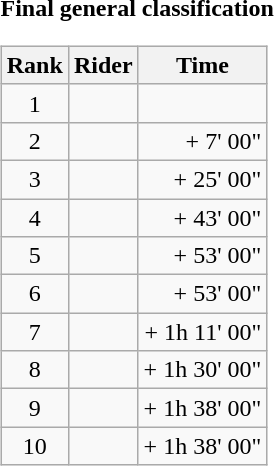<table>
<tr>
<td><strong>Final general classification</strong><br><table class="wikitable">
<tr>
<th scope="col">Rank</th>
<th scope="col">Rider</th>
<th scope="col">Time</th>
</tr>
<tr>
<td style="text-align:center;">1</td>
<td></td>
<td style="text-align:right;"></td>
</tr>
<tr>
<td style="text-align:center;">2</td>
<td></td>
<td style="text-align:right;">+ 7' 00"</td>
</tr>
<tr>
<td style="text-align:center;">3</td>
<td></td>
<td style="text-align:right;">+ 25' 00"</td>
</tr>
<tr>
<td style="text-align:center;">4</td>
<td></td>
<td style="text-align:right;">+ 43' 00"</td>
</tr>
<tr>
<td style="text-align:center;">5</td>
<td></td>
<td style="text-align:right;">+ 53' 00"</td>
</tr>
<tr>
<td style="text-align:center;">6</td>
<td></td>
<td style="text-align:right;">+ 53' 00"</td>
</tr>
<tr>
<td style="text-align:center;">7</td>
<td></td>
<td style="text-align:right;">+ 1h 11' 00"</td>
</tr>
<tr>
<td style="text-align:center;">8</td>
<td></td>
<td style="text-align:right;">+ 1h 30' 00"</td>
</tr>
<tr>
<td style="text-align:center;">9</td>
<td></td>
<td style="text-align:right;">+ 1h 38' 00"</td>
</tr>
<tr>
<td style="text-align:center;">10</td>
<td></td>
<td style="text-align:right;">+ 1h 38' 00"</td>
</tr>
</table>
</td>
</tr>
</table>
